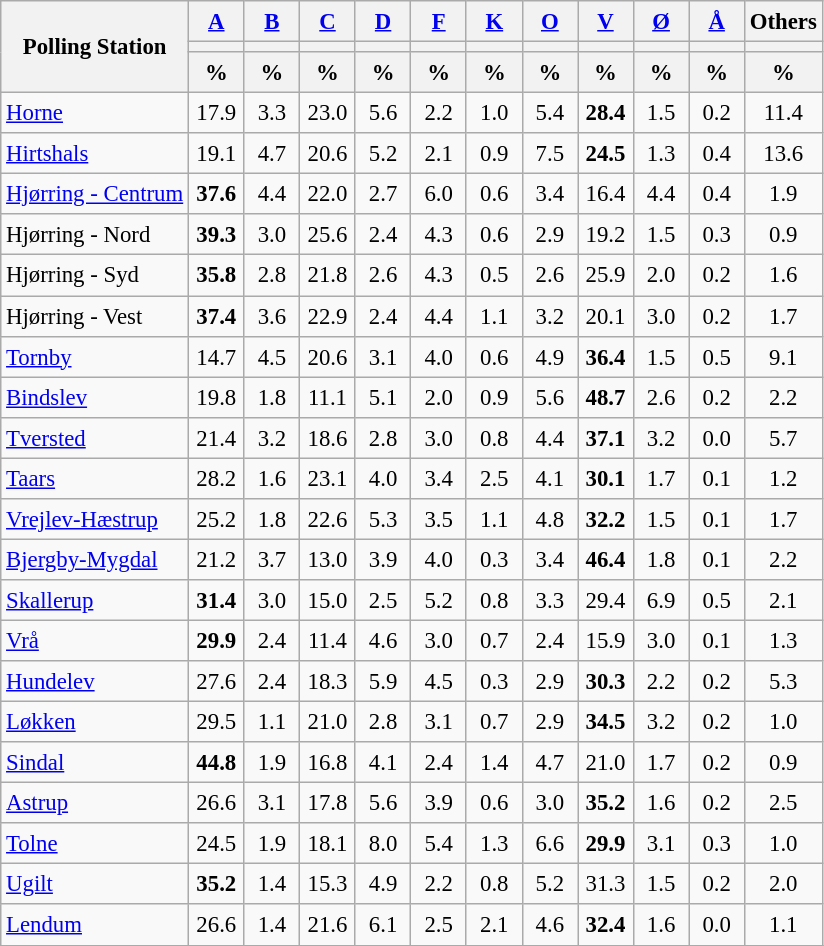<table class="wikitable sortable" style="text-align:right; font-size:95%; line-height:20px;">
<tr>
<th rowspan="3">Polling Station</th>
<th width=30px class=unsortable><a href='#'>A</a></th>
<th width=30px class=unsortable><a href='#'>B</a></th>
<th width=30px class=unsortable><a href='#'>C</a></th>
<th width=30px class=unsortable><a href='#'>D</a></th>
<th width=30px class=unsortable><a href='#'>F</a></th>
<th width=30px class=unsortable><a href='#'>K</a></th>
<th width=30px class=unsortable><a href='#'>O</a></th>
<th width=30px class=unsortable><a href='#'>V</a></th>
<th width=30px class=unsortable><a href='#'>Ø</a></th>
<th width=30px class=unsortable><a href='#'>Å</a></th>
<th width=30px class=unsortable>Others</th>
</tr>
<tr>
<th style=background:></th>
<th style=background:></th>
<th style=background:></th>
<th style=background:></th>
<th style=background:></th>
<th style=background:></th>
<th style=background:></th>
<th style=background:></th>
<th style=background:></th>
<th style=background:></th>
<th style=background:></th>
</tr>
<tr>
<th align=center data-sort-type=number>%</th>
<th align=center data-sort-type=number>%</th>
<th align=center data-sort-type=number>%</th>
<th align=center data-sort-type=number>%</th>
<th align=center data-sort-type=number>%</th>
<th align=center data-sort-type=number>%</th>
<th align=center data-sort-type=number>%</th>
<th align=center data-sort-type=number>%</th>
<th align=center data-sort-type=number>%</th>
<th align=center data-sort-type=number>%</th>
<th align=center data-sort-type=number>%</th>
</tr>
<tr>
<td align=left><a href='#'>Horne</a></td>
<td align=center>17.9</td>
<td align=center>3.3</td>
<td align=center>23.0</td>
<td align=center>5.6</td>
<td align=center>2.2</td>
<td align=center>1.0</td>
<td align=center>5.4</td>
<td align=center ><strong>28.4</strong></td>
<td align=center>1.5</td>
<td align=center>0.2</td>
<td align=center>11.4</td>
</tr>
<tr>
<td align=left><a href='#'>Hirtshals</a></td>
<td align=center>19.1</td>
<td align=center>4.7</td>
<td align=center>20.6</td>
<td align=center>5.2</td>
<td align=center>2.1</td>
<td align=center>0.9</td>
<td align=center>7.5</td>
<td align=center ><strong>24.5</strong></td>
<td align=center>1.3</td>
<td align=center>0.4</td>
<td align=center>13.6</td>
</tr>
<tr>
<td align=left><a href='#'>Hjørring - Centrum</a></td>
<td align=center ><strong>37.6</strong></td>
<td align=center>4.4</td>
<td align=center>22.0</td>
<td align=center>2.7</td>
<td align=center>6.0</td>
<td align=center>0.6</td>
<td align=center>3.4</td>
<td align=center>16.4</td>
<td align=center>4.4</td>
<td align=center>0.4</td>
<td align=center>1.9</td>
</tr>
<tr>
<td align=left>Hjørring - Nord</td>
<td align=center ><strong>39.3</strong></td>
<td align=center>3.0</td>
<td align=center>25.6</td>
<td align=center>2.4</td>
<td align=center>4.3</td>
<td align=center>0.6</td>
<td align=center>2.9</td>
<td align=center>19.2</td>
<td align=center>1.5</td>
<td align=center>0.3</td>
<td align=center>0.9</td>
</tr>
<tr>
<td align=left>Hjørring - Syd</td>
<td align=center ><strong>35.8</strong></td>
<td align=center>2.8</td>
<td align=center>21.8</td>
<td align=center>2.6</td>
<td align=center>4.3</td>
<td align=center>0.5</td>
<td align=center>2.6</td>
<td align=center>25.9</td>
<td align=center>2.0</td>
<td align=center>0.2</td>
<td align=center>1.6</td>
</tr>
<tr>
<td align=left>Hjørring - Vest</td>
<td align=center ><strong>37.4</strong></td>
<td align=center>3.6</td>
<td align=center>22.9</td>
<td align=center>2.4</td>
<td align=center>4.4</td>
<td align=center>1.1</td>
<td align=center>3.2</td>
<td align=center>20.1</td>
<td align=center>3.0</td>
<td align=center>0.2</td>
<td align=center>1.7</td>
</tr>
<tr>
<td align=left><a href='#'>Tornby</a></td>
<td align=center>14.7</td>
<td align=center>4.5</td>
<td align=center>20.6</td>
<td align=center>3.1</td>
<td align=center>4.0</td>
<td align=center>0.6</td>
<td align=center>4.9</td>
<td align=center ><strong>36.4</strong></td>
<td align=center>1.5</td>
<td align=center>0.5</td>
<td align=center>9.1</td>
</tr>
<tr>
<td align=left><a href='#'>Bindslev</a></td>
<td align=center>19.8</td>
<td align=center>1.8</td>
<td align=center>11.1</td>
<td align=center>5.1</td>
<td align=center>2.0</td>
<td align=center>0.9</td>
<td align=center>5.6</td>
<td align=center ><strong>48.7</strong></td>
<td align=center>2.6</td>
<td align=center>0.2</td>
<td align=center>2.2</td>
</tr>
<tr>
<td align=left><a href='#'>Tversted</a></td>
<td align=center>21.4</td>
<td align=center>3.2</td>
<td align=center>18.6</td>
<td align=center>2.8</td>
<td align=center>3.0</td>
<td align=center>0.8</td>
<td align=center>4.4</td>
<td align=center ><strong>37.1</strong></td>
<td align=center>3.2</td>
<td align=center>0.0</td>
<td align=center>5.7</td>
</tr>
<tr>
<td align=left><a href='#'>Taars</a></td>
<td align=center>28.2</td>
<td align=center>1.6</td>
<td align=center>23.1</td>
<td align=center>4.0</td>
<td align=center>3.4</td>
<td align=center>2.5</td>
<td align=center>4.1</td>
<td align=center ><strong>30.1</strong></td>
<td align=center>1.7</td>
<td align=center>0.1</td>
<td align=center>1.2</td>
</tr>
<tr>
<td align=left><a href='#'>Vrejlev-Hæstrup</a></td>
<td align=center>25.2</td>
<td align=center>1.8</td>
<td align=center>22.6</td>
<td align=center>5.3</td>
<td align=center>3.5</td>
<td align=center>1.1</td>
<td align=center>4.8</td>
<td align=center ><strong>32.2</strong></td>
<td align=center>1.5</td>
<td align=center>0.1</td>
<td align=center>1.7</td>
</tr>
<tr>
<td align=left><a href='#'>Bjergby-Mygdal</a></td>
<td align=center>21.2</td>
<td align=center>3.7</td>
<td align=center>13.0</td>
<td align=center>3.9</td>
<td align=center>4.0</td>
<td align=center>0.3</td>
<td align=center>3.4</td>
<td align=center ><strong>46.4</strong></td>
<td align=center>1.8</td>
<td align=center>0.1</td>
<td align=center>2.2</td>
</tr>
<tr>
<td align=left><a href='#'>Skallerup</a></td>
<td align=center ><strong>31.4</strong></td>
<td align=center>3.0</td>
<td align=center>15.0</td>
<td align=center>2.5</td>
<td align=center>5.2</td>
<td align=center>0.8</td>
<td align=center>3.3</td>
<td align=center>29.4</td>
<td align=center>6.9</td>
<td align=center>0.5</td>
<td align=center>2.1</td>
</tr>
<tr>
<td align=left><a href='#'>Vrå</a></td>
<td align=center ><strong>29.9</strong></td>
<td align=center>2.4</td>
<td align=center>11.4</td>
<td align=center>4.6</td>
<td align=center>3.0</td>
<td align=center>0.7</td>
<td align=center>2.4</td>
<td align=center>15.9</td>
<td align=center>3.0</td>
<td align=center>0.1</td>
<td align=center>1.3</td>
</tr>
<tr>
<td align=left><a href='#'>Hundelev</a></td>
<td align=center>27.6</td>
<td align=center>2.4</td>
<td align=center>18.3</td>
<td align=center>5.9</td>
<td align=center>4.5</td>
<td align=center>0.3</td>
<td align=center>2.9</td>
<td align=center ><strong>30.3</strong></td>
<td align=center>2.2</td>
<td align=center>0.2</td>
<td align=center>5.3</td>
</tr>
<tr>
<td align=left><a href='#'>Løkken</a></td>
<td align=center>29.5</td>
<td align=center>1.1</td>
<td align=center>21.0</td>
<td align=center>2.8</td>
<td align=center>3.1</td>
<td align=center>0.7</td>
<td align=center>2.9</td>
<td align=center ><strong>34.5</strong></td>
<td align=center>3.2</td>
<td align=center>0.2</td>
<td align=center>1.0</td>
</tr>
<tr>
<td align=left><a href='#'>Sindal</a></td>
<td align=center ><strong>44.8</strong></td>
<td align=center>1.9</td>
<td align=center>16.8</td>
<td align=center>4.1</td>
<td align=center>2.4</td>
<td align=center>1.4</td>
<td align=center>4.7</td>
<td align=center>21.0</td>
<td align=center>1.7</td>
<td align=center>0.2</td>
<td align=center>0.9</td>
</tr>
<tr>
<td align=left><a href='#'>Astrup</a></td>
<td align=center>26.6</td>
<td align=center>3.1</td>
<td align=center>17.8</td>
<td align=center>5.6</td>
<td align=center>3.9</td>
<td align=center>0.6</td>
<td align=center>3.0</td>
<td align=center ><strong>35.2</strong></td>
<td align=center>1.6</td>
<td align=center>0.2</td>
<td align=center>2.5</td>
</tr>
<tr>
<td align=left><a href='#'>Tolne</a></td>
<td align=center>24.5</td>
<td align=center>1.9</td>
<td align=center>18.1</td>
<td align=center>8.0</td>
<td align=center>5.4</td>
<td align=center>1.3</td>
<td align=center>6.6</td>
<td align=center ><strong>29.9</strong></td>
<td align=center>3.1</td>
<td align=center>0.3</td>
<td align=center>1.0</td>
</tr>
<tr>
<td align=left><a href='#'>Ugilt</a></td>
<td align=center ><strong>35.2</strong></td>
<td align=center>1.4</td>
<td align=center>15.3</td>
<td align=center>4.9</td>
<td align=center>2.2</td>
<td align=center>0.8</td>
<td align=center>5.2</td>
<td align=center>31.3</td>
<td align=center>1.5</td>
<td align=center>0.2</td>
<td align=center>2.0</td>
</tr>
<tr>
<td align=left><a href='#'>Lendum</a></td>
<td align=center>26.6</td>
<td align=center>1.4</td>
<td align=center>21.6</td>
<td align=center>6.1</td>
<td align=center>2.5</td>
<td align=center>2.1</td>
<td align=center>4.6</td>
<td align=center ><strong>32.4</strong></td>
<td align=center>1.6</td>
<td align=center>0.0</td>
<td align=center>1.1</td>
</tr>
<tr>
</tr>
</table>
